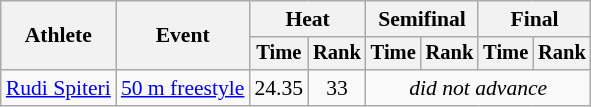<table class=wikitable style="font-size:90%">
<tr>
<th rowspan="2">Athlete</th>
<th rowspan="2">Event</th>
<th colspan="2">Heat</th>
<th colspan="2">Semifinal</th>
<th colspan="2">Final</th>
</tr>
<tr style="font-size:95%">
<th>Time</th>
<th>Rank</th>
<th>Time</th>
<th>Rank</th>
<th>Time</th>
<th>Rank</th>
</tr>
<tr align=center>
<td align=left><a href='#'>Rudi Spiteri</a></td>
<td align=left><a href='#'>50 m freestyle</a></td>
<td>24.35</td>
<td>33</td>
<td colspan=4><em>did not advance</em></td>
</tr>
</table>
